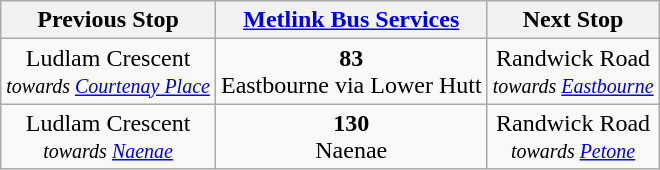<table class="wikitable">
<tr>
<th>Previous Stop</th>
<th><a href='#'>Metlink Bus Services</a></th>
<th>Next Stop</th>
</tr>
<tr>
<td align="center">Ludlam Crescent<br><small><em>towards <a href='#'>Courtenay Place</a></em></small></td>
<td align="center"><span><strong>83</strong></span><br>Eastbourne via Lower Hutt</td>
<td align="center">Randwick Road<br><small><em>towards <a href='#'>Eastbourne</a></em></small></td>
</tr>
<tr>
<td align="center">Ludlam Crescent<br><small><em>towards <a href='#'>Naenae</a></em></small></td>
<td align="center"><span><strong>130</strong></span><br>Naenae</td>
<td align="center">Randwick Road<br><small><em>towards <a href='#'>Petone</a></em></small></td>
</tr>
</table>
